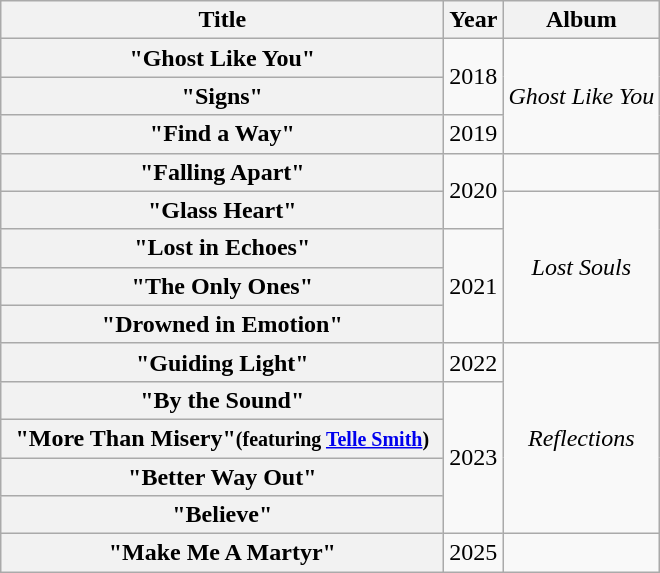<table class="wikitable plainrowheaders" style="text-align:center;">
<tr>
<th scope="col" style="width:18em;">Title</th>
<th scope="col">Year</th>
<th>Album</th>
</tr>
<tr>
<th scope="row">"Ghost Like You"</th>
<td rowspan="2">2018</td>
<td rowspan="3"><em>Ghost Like You</em></td>
</tr>
<tr>
<th scope="row">"Signs"</th>
</tr>
<tr>
<th scope="row">"Find a Way"</th>
<td>2019</td>
</tr>
<tr>
<th scope="row">"Falling Apart"</th>
<td rowspan="2">2020</td>
<td></td>
</tr>
<tr>
<th scope="row">"Glass Heart"</th>
<td rowspan="4"><em>Lost Souls</em></td>
</tr>
<tr>
<th scope="row">"Lost in Echoes"</th>
<td rowspan="3">2021</td>
</tr>
<tr>
<th scope="row">"The Only Ones"</th>
</tr>
<tr>
<th scope="row">"Drowned in Emotion"</th>
</tr>
<tr>
<th scope="row">"Guiding Light"</th>
<td>2022</td>
<td rowspan="5"><em>Reflections</em></td>
</tr>
<tr>
<th scope="row">"By the Sound"</th>
<td rowspan="4">2023</td>
</tr>
<tr>
<th scope="row">"More Than Misery"<small>(featuring <a href='#'>Telle Smith</a>)</small></th>
</tr>
<tr>
<th scope="row">"Better Way Out"</th>
</tr>
<tr>
<th scope="row">"Believe"</th>
</tr>
<tr>
<th scope="row">"Make Me A Martyr"</th>
<td>2025</td>
<td></td>
</tr>
</table>
